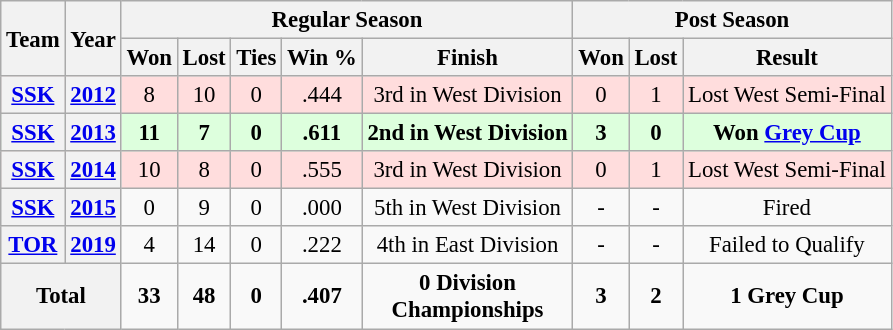<table class="wikitable" style="font-size: 95%; text-align:center;">
<tr>
<th rowspan="2">Team</th>
<th rowspan="2">Year</th>
<th colspan="5">Regular Season</th>
<th colspan="4">Post Season</th>
</tr>
<tr>
<th>Won</th>
<th>Lost</th>
<th>Ties</th>
<th>Win %</th>
<th>Finish</th>
<th>Won</th>
<th>Lost</th>
<th>Result</th>
</tr>
<tr ! style="background:#fdd;">
<th><a href='#'>SSK</a></th>
<th><a href='#'>2012</a></th>
<td>8</td>
<td>10</td>
<td>0</td>
<td>.444</td>
<td>3rd in West Division</td>
<td>0</td>
<td>1</td>
<td>Lost West Semi-Final</td>
</tr>
<tr ! style="background:#dfd;">
<th><a href='#'>SSK</a></th>
<th><a href='#'>2013</a></th>
<td><strong>11</strong></td>
<td><strong>7</strong></td>
<td><strong>0</strong></td>
<td><strong>.611</strong></td>
<td><strong>2nd in West Division</strong></td>
<td><strong>3</strong></td>
<td><strong>0</strong></td>
<td><strong>Won <a href='#'>Grey Cup</a></strong></td>
</tr>
<tr ! style="background:#fdd;">
<th><a href='#'>SSK</a></th>
<th><a href='#'>2014</a></th>
<td>10</td>
<td>8</td>
<td>0</td>
<td>.555</td>
<td>3rd in West Division</td>
<td>0</td>
<td>1</td>
<td>Lost West Semi-Final</td>
</tr>
<tr !>
<th><a href='#'>SSK</a></th>
<th><a href='#'>2015</a></th>
<td>0</td>
<td>9</td>
<td>0</td>
<td>.000</td>
<td>5th in West Division</td>
<td>-</td>
<td>-</td>
<td>Fired</td>
</tr>
<tr>
<th><a href='#'>TOR</a></th>
<th><a href='#'>2019</a></th>
<td>4</td>
<td>14</td>
<td>0</td>
<td>.222</td>
<td>4th in East Division</td>
<td>-</td>
<td>-</td>
<td>Failed to Qualify</td>
</tr>
<tr>
<th colspan="2"><strong>Total</strong></th>
<td><strong>33</strong></td>
<td><strong>48</strong></td>
<td><strong>0</strong></td>
<td><strong>.407</strong></td>
<td><strong>0 Division<br>Championships</strong></td>
<td><strong>3</strong></td>
<td><strong>2</strong></td>
<td><strong>1 Grey Cup</strong></td>
</tr>
</table>
